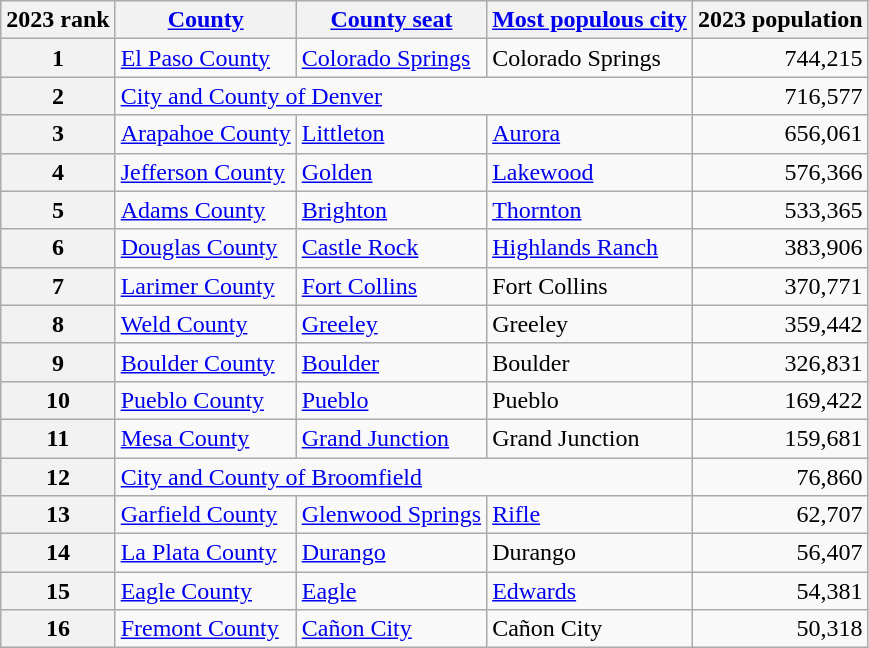<table class="wikitable sortable">
<tr>
<th scope=col>2023 rank</th>
<th scope=col><a href='#'>County</a></th>
<th scope=col><a href='#'>County seat</a></th>
<th scope=col><a href='#'>Most populous city</a></th>
<th scope=col>2023 population</th>
</tr>
<tr>
<th scope=row align=center>1</th>
<td><a href='#'>El Paso County</a></td>
<td><a href='#'>Colorado Springs</a></td>
<td>Colorado Springs</td>
<td align=right>744,215</td>
</tr>
<tr>
<th scope=row align=center>2</th>
<td colspan=3 data-sort-value=Denver><a href='#'>City and County of Denver</a></td>
<td align=right>716,577</td>
</tr>
<tr>
<th scope=row align=center>3</th>
<td><a href='#'>Arapahoe County</a></td>
<td><a href='#'>Littleton</a></td>
<td><a href='#'>Aurora</a></td>
<td align=right>656,061</td>
</tr>
<tr>
<th scope=row align=center>4</th>
<td><a href='#'>Jefferson County</a></td>
<td><a href='#'>Golden</a></td>
<td><a href='#'>Lakewood</a></td>
<td align=right>576,366</td>
</tr>
<tr>
<th scope=row align=center>5</th>
<td><a href='#'>Adams County</a></td>
<td><a href='#'>Brighton</a></td>
<td><a href='#'>Thornton</a></td>
<td align=right>533,365</td>
</tr>
<tr>
<th scope=row align=center>6</th>
<td><a href='#'>Douglas County</a></td>
<td><a href='#'>Castle Rock</a></td>
<td><a href='#'>Highlands Ranch</a></td>
<td align=right>383,906</td>
</tr>
<tr>
<th scope=row align=center>7</th>
<td><a href='#'>Larimer County</a></td>
<td><a href='#'>Fort Collins</a></td>
<td>Fort Collins</td>
<td align=right>370,771</td>
</tr>
<tr>
<th scope=row align=center>8</th>
<td><a href='#'>Weld County</a></td>
<td><a href='#'>Greeley</a></td>
<td>Greeley</td>
<td align=right>359,442</td>
</tr>
<tr>
<th scope=row align=center>9</th>
<td><a href='#'>Boulder County</a></td>
<td><a href='#'>Boulder</a></td>
<td>Boulder</td>
<td align=right>326,831</td>
</tr>
<tr>
<th scope=row align=center>10</th>
<td><a href='#'>Pueblo County</a></td>
<td><a href='#'>Pueblo</a></td>
<td>Pueblo</td>
<td align=right>169,422</td>
</tr>
<tr>
<th scope=row align=center>11</th>
<td><a href='#'>Mesa County</a></td>
<td><a href='#'>Grand Junction</a></td>
<td>Grand Junction</td>
<td align=right>159,681</td>
</tr>
<tr>
<th scope=row align=center>12</th>
<td colspan=3 data-sort-value=Broomfield><a href='#'>City and County of Broomfield</a></td>
<td align=right>76,860</td>
</tr>
<tr>
<th scope=row align=center>13</th>
<td><a href='#'>Garfield County</a></td>
<td><a href='#'>Glenwood Springs</a></td>
<td><a href='#'>Rifle</a></td>
<td align=right>62,707</td>
</tr>
<tr>
<th scope=row align=center>14</th>
<td><a href='#'>La Plata County</a></td>
<td><a href='#'>Durango</a></td>
<td>Durango</td>
<td align=right>56,407</td>
</tr>
<tr>
<th scope=row align=center>15</th>
<td><a href='#'>Eagle County</a></td>
<td><a href='#'>Eagle</a></td>
<td><a href='#'>Edwards</a></td>
<td align=right>54,381</td>
</tr>
<tr>
<th scope=row align=center>16</th>
<td><a href='#'>Fremont County</a></td>
<td><a href='#'>Cañon City</a></td>
<td>Cañon City</td>
<td align=right>50,318</td>
</tr>
</table>
